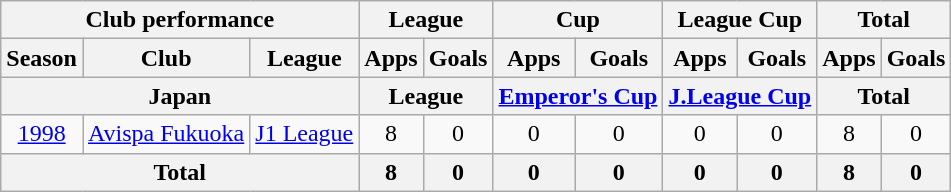<table class="wikitable" style="text-align:center">
<tr>
<th colspan=3>Club performance</th>
<th colspan=2>League</th>
<th colspan=2>Cup</th>
<th colspan=2>League Cup</th>
<th colspan=2>Total</th>
</tr>
<tr>
<th>Season</th>
<th>Club</th>
<th>League</th>
<th>Apps</th>
<th>Goals</th>
<th>Apps</th>
<th>Goals</th>
<th>Apps</th>
<th>Goals</th>
<th>Apps</th>
<th>Goals</th>
</tr>
<tr>
<th colspan=3>Japan</th>
<th colspan=2>League</th>
<th colspan=2><a href='#'>Emperor's Cup</a></th>
<th colspan=2><a href='#'>J.League Cup</a></th>
<th colspan=2>Total</th>
</tr>
<tr>
<td><a href='#'>1998</a></td>
<td><a href='#'>Avispa Fukuoka</a></td>
<td><a href='#'>J1 League</a></td>
<td>8</td>
<td>0</td>
<td>0</td>
<td>0</td>
<td>0</td>
<td>0</td>
<td>8</td>
<td>0</td>
</tr>
<tr>
<th colspan=3>Total</th>
<th>8</th>
<th>0</th>
<th>0</th>
<th>0</th>
<th>0</th>
<th>0</th>
<th>8</th>
<th>0</th>
</tr>
</table>
